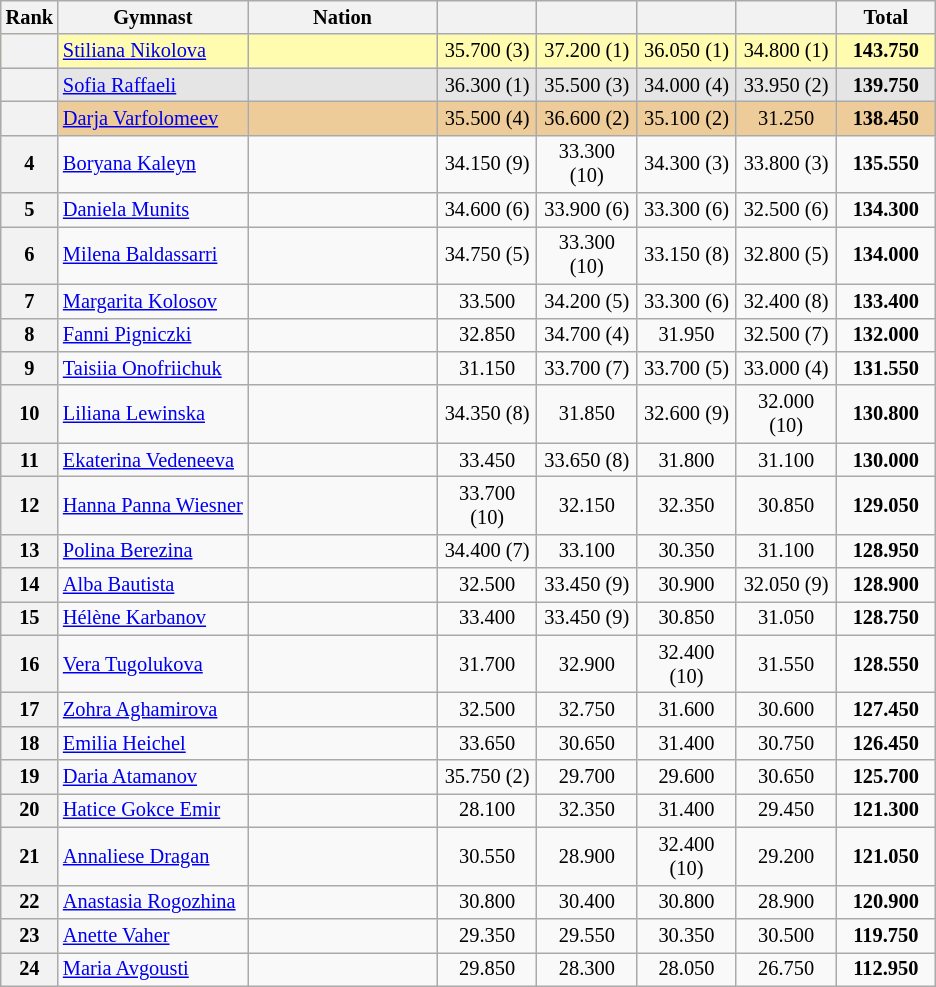<table class="wikitable sortable" style="text-align:center; font-size:85%">
<tr>
<th scope="col" style="width:20px;">Rank</th>
<th ! scope="col" style="width:120px;">Gymnast</th>
<th ! scope="col" style="width:120px;">Nation</th>
<th scope="col" style="width:60px;" !></th>
<th scope="col" style="width:60px;" !></th>
<th scope="col" style="width:60px;" !></th>
<th ! scope="col" style="width:60px;"></th>
<th ! scope="col" style="width:60px;">Total</th>
</tr>
<tr |- bgcolor=fffcaf>
<th scope=row></th>
<td align=left><a href='#'>Stiliana Nikolova</a></td>
<td style="text-align:left;"></td>
<td>35.700 (3)</td>
<td>37.200 (1)</td>
<td>36.050 (1)</td>
<td>34.800 (1)</td>
<td><strong>143.750</strong></td>
</tr>
<tr |- bgcolor=e5e5e5>
<th scope=row></th>
<td align=left><a href='#'>Sofia Raffaeli</a></td>
<td style="text-align:left;"></td>
<td>36.300 (1)</td>
<td>35.500 (3)</td>
<td>34.000 (4)</td>
<td>33.950 (2)</td>
<td><strong>139.750</strong></td>
</tr>
<tr |- bgcolor=eecc99>
<th scope=row></th>
<td align=left><a href='#'>Darja Varfolomeev</a></td>
<td style="text-align:left;"></td>
<td>35.500 (4)</td>
<td>36.600 (2)</td>
<td>35.100 (2)</td>
<td>31.250</td>
<td><strong>138.450</strong></td>
</tr>
<tr>
<th scope=row>4</th>
<td align=left><a href='#'>Boryana Kaleyn</a></td>
<td style="text-align:left;"></td>
<td>34.150 (9)</td>
<td>33.300 (10)</td>
<td>34.300 (3)</td>
<td>33.800 (3)</td>
<td><strong>135.550</strong></td>
</tr>
<tr>
<th scope=row>5</th>
<td align=left><a href='#'>Daniela Munits</a></td>
<td style="text-align:left;"></td>
<td>34.600 (6)</td>
<td>33.900 (6)</td>
<td>33.300 (6)</td>
<td>32.500 (6)</td>
<td><strong>134.300</strong></td>
</tr>
<tr>
<th scope=row>6</th>
<td align=left><a href='#'>Milena Baldassarri</a></td>
<td style="text-align:left;"></td>
<td>34.750 (5)</td>
<td>33.300 (10)</td>
<td>33.150 (8)</td>
<td>32.800 (5)</td>
<td><strong>134.000</strong></td>
</tr>
<tr>
<th scope=row>7</th>
<td align=left><a href='#'>Margarita Kolosov</a></td>
<td style="text-align:left;"></td>
<td>33.500</td>
<td>34.200 (5)</td>
<td>33.300 (6)</td>
<td>32.400 (8)</td>
<td><strong>133.400</strong></td>
</tr>
<tr>
<th scope=row>8</th>
<td align=left><a href='#'>Fanni Pigniczki</a></td>
<td style="text-align:left;"></td>
<td>32.850</td>
<td>34.700 (4)</td>
<td>31.950</td>
<td>32.500 (7)</td>
<td><strong>132.000</strong></td>
</tr>
<tr>
<th scope=row>9</th>
<td align=left><a href='#'>Taisiia Onofriichuk</a></td>
<td style="text-align:left;"></td>
<td>31.150</td>
<td>33.700 (7)</td>
<td>33.700 (5)</td>
<td>33.000 (4)</td>
<td><strong>131.550</strong></td>
</tr>
<tr>
<th scope=row>10</th>
<td align=left><a href='#'>Liliana Lewinska</a></td>
<td style="text-align:left;"></td>
<td>34.350 (8)</td>
<td>31.850</td>
<td>32.600 (9)</td>
<td>32.000 (10)</td>
<td><strong>130.800</strong></td>
</tr>
<tr>
<th scope=row>11</th>
<td align=left><a href='#'>Ekaterina Vedeneeva</a></td>
<td style="text-align:left;"></td>
<td>33.450</td>
<td>33.650 (8)</td>
<td>31.800</td>
<td>31.100</td>
<td><strong>130.000</strong></td>
</tr>
<tr>
<th scope=row>12</th>
<td align=left><a href='#'>Hanna Panna Wiesner</a></td>
<td style="text-align:left;"></td>
<td>33.700 (10)</td>
<td>32.150</td>
<td>32.350</td>
<td>30.850</td>
<td><strong>129.050</strong></td>
</tr>
<tr>
<th scope=row>13</th>
<td align=left><a href='#'>Polina Berezina</a></td>
<td style="text-align:left;"></td>
<td>34.400 (7)</td>
<td>33.100</td>
<td>30.350</td>
<td>31.100</td>
<td><strong>128.950</strong></td>
</tr>
<tr>
<th scope=row>14</th>
<td align=left><a href='#'>Alba Bautista</a></td>
<td style="text-align:left;"></td>
<td>32.500</td>
<td>33.450 (9)</td>
<td>30.900</td>
<td>32.050 (9)</td>
<td><strong>128.900</strong></td>
</tr>
<tr>
<th scope=row>15</th>
<td align=left><a href='#'>Hélène Karbanov</a></td>
<td style="text-align:left;"></td>
<td>33.400</td>
<td>33.450 (9)</td>
<td>30.850</td>
<td>31.050</td>
<td><strong>128.750</strong></td>
</tr>
<tr>
<th scope=row>16</th>
<td align=left><a href='#'>Vera Tugolukova</a></td>
<td style="text-align:left;"></td>
<td>31.700</td>
<td>32.900</td>
<td>32.400 (10)</td>
<td>31.550</td>
<td><strong>128.550</strong></td>
</tr>
<tr>
<th scope=row>17</th>
<td align=left><a href='#'>Zohra Aghamirova</a></td>
<td style="text-align:left;"></td>
<td>32.500</td>
<td>32.750</td>
<td>31.600</td>
<td>30.600</td>
<td><strong>127.450</strong></td>
</tr>
<tr>
<th scope=row>18</th>
<td align=left><a href='#'>Emilia Heichel</a></td>
<td style="text-align:left;"></td>
<td>33.650</td>
<td>30.650</td>
<td>31.400</td>
<td>30.750</td>
<td><strong>126.450</strong></td>
</tr>
<tr>
<th scope=row>19</th>
<td align=left><a href='#'>Daria Atamanov</a></td>
<td style="text-align:left;"></td>
<td>35.750 (2)</td>
<td>29.700</td>
<td>29.600</td>
<td>30.650</td>
<td><strong>125.700</strong></td>
</tr>
<tr>
<th scope=row>20</th>
<td align=left><a href='#'>Hatice Gokce Emir</a></td>
<td style="text-align:left;"></td>
<td>28.100</td>
<td>32.350</td>
<td>31.400</td>
<td>29.450</td>
<td><strong>121.300</strong></td>
</tr>
<tr>
<th scope=row>21</th>
<td align=left><a href='#'>Annaliese Dragan</a></td>
<td style="text-align:left;"></td>
<td>30.550</td>
<td>28.900</td>
<td>32.400 (10)</td>
<td>29.200</td>
<td><strong>121.050</strong></td>
</tr>
<tr>
<th scope=row>22</th>
<td align=left><a href='#'>Anastasia Rogozhina</a></td>
<td style="text-align:left;"></td>
<td>30.800</td>
<td>30.400</td>
<td>30.800</td>
<td>28.900</td>
<td><strong>120.900</strong></td>
</tr>
<tr>
<th scope=row>23</th>
<td align=left><a href='#'>Anette Vaher</a></td>
<td style="text-align:left;"></td>
<td>29.350</td>
<td>29.550</td>
<td>30.350</td>
<td>30.500</td>
<td><strong>119.750</strong></td>
</tr>
<tr>
<th scope=row>24</th>
<td align=left><a href='#'>Maria Avgousti</a></td>
<td style="text-align:left;"></td>
<td>29.850</td>
<td>28.300</td>
<td>28.050</td>
<td>26.750</td>
<td><strong>112.950</strong></td>
</tr>
</table>
